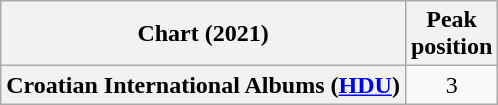<table class="wikitable plainrowheaders sortable">
<tr>
<th scope="col">Chart (2021)</th>
<th scope="col">Peak<br>position</th>
</tr>
<tr>
<th scope="row">Croatian International Albums (<a href='#'>HDU</a>)</th>
<td style="text-align:center;">3</td>
</tr>
</table>
